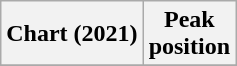<table class="wikitable">
<tr>
<th>Chart (2021)</th>
<th>Peak<br>position</th>
</tr>
<tr>
</tr>
</table>
